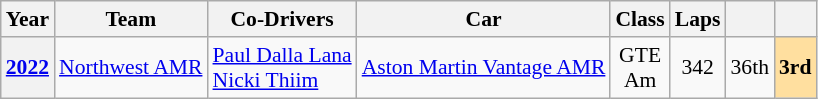<table class="wikitable" style="text-align:center; font-size:90%">
<tr>
<th>Year</th>
<th>Team</th>
<th>Co-Drivers</th>
<th>Car</th>
<th>Class</th>
<th>Laps</th>
<th></th>
<th></th>
</tr>
<tr>
<th><a href='#'>2022</a></th>
<td align=left> <a href='#'>Northwest AMR</a></td>
<td align=left> <a href='#'>Paul Dalla Lana</a><br> <a href='#'>Nicki Thiim</a></td>
<td><a href='#'>Aston Martin Vantage AMR</a></td>
<td>GTE<br>Am</td>
<td>342</td>
<td>36th</td>
<td style="background:#FFDF9F;"><strong>3rd</strong></td>
</tr>
</table>
